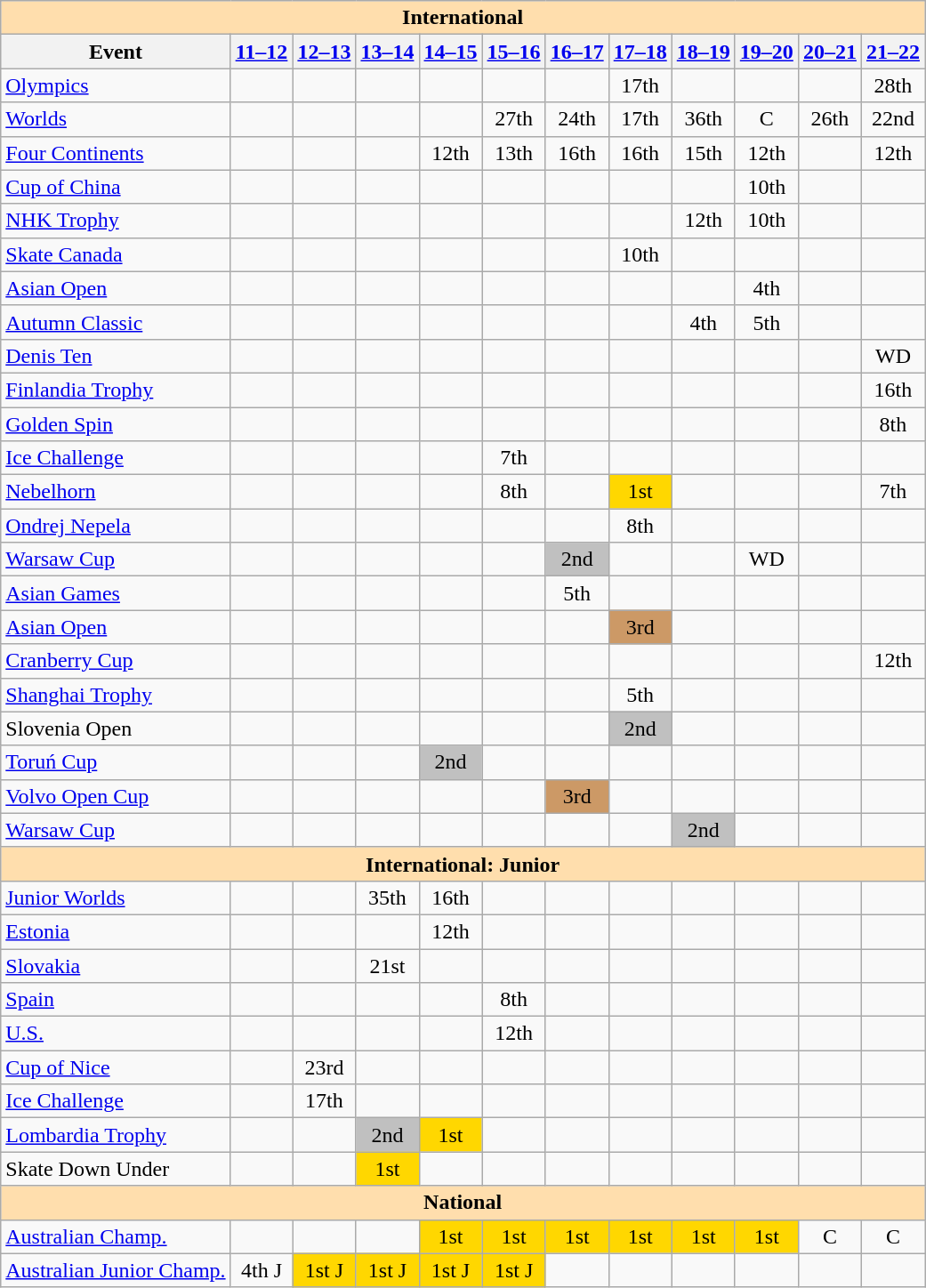<table class="wikitable" style="text-align:center">
<tr>
<th colspan="12" style="background-color: #ffdead; " align="center">International</th>
</tr>
<tr>
<th>Event</th>
<th><a href='#'>11–12</a></th>
<th><a href='#'>12–13</a></th>
<th><a href='#'>13–14</a></th>
<th><a href='#'>14–15</a></th>
<th><a href='#'>15–16</a></th>
<th><a href='#'>16–17</a></th>
<th><a href='#'>17–18</a></th>
<th><a href='#'>18–19</a></th>
<th><a href='#'>19–20</a></th>
<th><a href='#'>20–21</a></th>
<th><a href='#'>21–22</a></th>
</tr>
<tr>
<td align=left><a href='#'>Olympics</a></td>
<td></td>
<td></td>
<td></td>
<td></td>
<td></td>
<td></td>
<td>17th</td>
<td></td>
<td></td>
<td></td>
<td>28th</td>
</tr>
<tr>
<td align=left><a href='#'>Worlds</a></td>
<td></td>
<td></td>
<td></td>
<td></td>
<td>27th</td>
<td>24th</td>
<td>17th</td>
<td>36th</td>
<td>C</td>
<td>26th</td>
<td>22nd</td>
</tr>
<tr>
<td align=left><a href='#'>Four Continents</a></td>
<td></td>
<td></td>
<td></td>
<td>12th</td>
<td>13th</td>
<td>16th</td>
<td>16th</td>
<td>15th</td>
<td>12th</td>
<td></td>
<td>12th</td>
</tr>
<tr>
<td align=left> <a href='#'>Cup of China</a></td>
<td></td>
<td></td>
<td></td>
<td></td>
<td></td>
<td></td>
<td></td>
<td></td>
<td>10th</td>
<td></td>
<td></td>
</tr>
<tr>
<td align=left> <a href='#'>NHK Trophy</a></td>
<td></td>
<td></td>
<td></td>
<td></td>
<td></td>
<td></td>
<td></td>
<td>12th</td>
<td>10th</td>
<td></td>
<td></td>
</tr>
<tr>
<td align=left> <a href='#'>Skate Canada</a></td>
<td></td>
<td></td>
<td></td>
<td></td>
<td></td>
<td></td>
<td>10th</td>
<td></td>
<td></td>
<td></td>
<td></td>
</tr>
<tr>
<td align=left> <a href='#'>Asian Open</a></td>
<td></td>
<td></td>
<td></td>
<td></td>
<td></td>
<td></td>
<td></td>
<td></td>
<td>4th</td>
<td></td>
<td></td>
</tr>
<tr>
<td align=left> <a href='#'>Autumn Classic</a></td>
<td></td>
<td></td>
<td></td>
<td></td>
<td></td>
<td></td>
<td></td>
<td>4th</td>
<td>5th</td>
<td></td>
<td></td>
</tr>
<tr>
<td align=left> <a href='#'>Denis Ten</a></td>
<td></td>
<td></td>
<td></td>
<td></td>
<td></td>
<td></td>
<td></td>
<td></td>
<td></td>
<td></td>
<td>WD</td>
</tr>
<tr>
<td align=left> <a href='#'>Finlandia Trophy</a></td>
<td></td>
<td></td>
<td></td>
<td></td>
<td></td>
<td></td>
<td></td>
<td></td>
<td></td>
<td></td>
<td>16th</td>
</tr>
<tr>
<td align=left> <a href='#'>Golden Spin</a></td>
<td></td>
<td></td>
<td></td>
<td></td>
<td></td>
<td></td>
<td></td>
<td></td>
<td></td>
<td></td>
<td>8th</td>
</tr>
<tr>
<td align=left> <a href='#'>Ice Challenge</a></td>
<td></td>
<td></td>
<td></td>
<td></td>
<td>7th</td>
<td></td>
<td></td>
<td></td>
<td></td>
<td></td>
<td></td>
</tr>
<tr>
<td align=left> <a href='#'>Nebelhorn</a></td>
<td></td>
<td></td>
<td></td>
<td></td>
<td>8th</td>
<td></td>
<td bgcolor=gold>1st</td>
<td></td>
<td></td>
<td></td>
<td>7th</td>
</tr>
<tr>
<td align=left> <a href='#'>Ondrej Nepela</a></td>
<td></td>
<td></td>
<td></td>
<td></td>
<td></td>
<td></td>
<td>8th</td>
<td></td>
<td></td>
<td></td>
<td></td>
</tr>
<tr>
<td align=left> <a href='#'>Warsaw Cup</a></td>
<td></td>
<td></td>
<td></td>
<td></td>
<td></td>
<td bgcolor=silver>2nd</td>
<td></td>
<td></td>
<td>WD</td>
<td></td>
<td></td>
</tr>
<tr>
<td align=left><a href='#'>Asian Games</a></td>
<td></td>
<td></td>
<td></td>
<td></td>
<td></td>
<td>5th</td>
<td></td>
<td></td>
<td></td>
<td></td>
<td></td>
</tr>
<tr>
<td align=left><a href='#'>Asian Open</a></td>
<td></td>
<td></td>
<td></td>
<td></td>
<td></td>
<td></td>
<td bgcolor=cc9966>3rd</td>
<td></td>
<td></td>
<td></td>
<td></td>
</tr>
<tr>
<td align=left><a href='#'>Cranberry Cup</a></td>
<td></td>
<td></td>
<td></td>
<td></td>
<td></td>
<td></td>
<td></td>
<td></td>
<td></td>
<td></td>
<td>12th</td>
</tr>
<tr>
<td align="left"><a href='#'>Shanghai Trophy</a></td>
<td></td>
<td></td>
<td></td>
<td></td>
<td></td>
<td></td>
<td>5th</td>
<td></td>
<td></td>
<td></td>
<td></td>
</tr>
<tr>
<td align="left">Slovenia Open</td>
<td></td>
<td></td>
<td></td>
<td></td>
<td></td>
<td></td>
<td bgcolor="silver">2nd</td>
<td></td>
<td></td>
<td></td>
<td></td>
</tr>
<tr>
<td align="left"><a href='#'>Toruń Cup</a></td>
<td></td>
<td></td>
<td></td>
<td bgcolor="silver">2nd</td>
<td></td>
<td></td>
<td></td>
<td></td>
<td></td>
<td></td>
<td></td>
</tr>
<tr>
<td align="left"><a href='#'>Volvo Open Cup</a></td>
<td></td>
<td></td>
<td></td>
<td></td>
<td></td>
<td bgcolor="cc9966">3rd</td>
<td></td>
<td></td>
<td></td>
<td></td>
<td></td>
</tr>
<tr>
<td align="left"><a href='#'>Warsaw Cup</a></td>
<td></td>
<td></td>
<td></td>
<td></td>
<td></td>
<td></td>
<td></td>
<td bgcolor="silver">2nd</td>
<td></td>
<td></td>
<td></td>
</tr>
<tr>
<th colspan="12" style="background-color: #ffdead; " align="center">International: Junior</th>
</tr>
<tr>
<td align="left"><a href='#'>Junior Worlds</a></td>
<td></td>
<td></td>
<td>35th</td>
<td>16th</td>
<td></td>
<td></td>
<td></td>
<td></td>
<td></td>
<td></td>
<td></td>
</tr>
<tr>
<td align="left"> <a href='#'>Estonia</a></td>
<td></td>
<td></td>
<td></td>
<td>12th</td>
<td></td>
<td></td>
<td></td>
<td></td>
<td></td>
<td></td>
<td></td>
</tr>
<tr>
<td align="left"> <a href='#'>Slovakia</a></td>
<td></td>
<td></td>
<td>21st</td>
<td></td>
<td></td>
<td></td>
<td></td>
<td></td>
<td></td>
<td></td>
<td></td>
</tr>
<tr>
<td align="left"> <a href='#'>Spain</a></td>
<td></td>
<td></td>
<td></td>
<td></td>
<td>8th</td>
<td></td>
<td></td>
<td></td>
<td></td>
<td></td>
<td></td>
</tr>
<tr>
<td align="left"> <a href='#'>U.S.</a></td>
<td></td>
<td></td>
<td></td>
<td></td>
<td>12th</td>
<td></td>
<td></td>
<td></td>
<td></td>
<td></td>
<td></td>
</tr>
<tr>
<td align="left"><a href='#'>Cup of Nice</a></td>
<td></td>
<td>23rd</td>
<td></td>
<td></td>
<td></td>
<td></td>
<td></td>
<td></td>
<td></td>
<td></td>
<td></td>
</tr>
<tr>
<td align="left"><a href='#'>Ice Challenge</a></td>
<td></td>
<td>17th</td>
<td></td>
<td></td>
<td></td>
<td></td>
<td></td>
<td></td>
<td></td>
<td></td>
<td></td>
</tr>
<tr>
<td align="left"><a href='#'>Lombardia Trophy</a></td>
<td></td>
<td></td>
<td bgcolor="silver">2nd</td>
<td bgcolor="gold">1st</td>
<td></td>
<td></td>
<td></td>
<td></td>
<td></td>
<td></td>
<td></td>
</tr>
<tr>
<td align="left">Skate Down Under</td>
<td></td>
<td></td>
<td bgcolor="gold">1st</td>
<td></td>
<td></td>
<td></td>
<td></td>
<td></td>
<td></td>
<td></td>
<td></td>
</tr>
<tr>
<th colspan="12" style="background-color: #ffdead; " align="center">National</th>
</tr>
<tr>
<td align="left"><a href='#'>Australian Champ.</a></td>
<td></td>
<td></td>
<td></td>
<td bgcolor="gold">1st</td>
<td bgcolor="gold">1st</td>
<td bgcolor="gold">1st</td>
<td bgcolor="gold">1st</td>
<td bgcolor="gold">1st</td>
<td bgcolor="gold">1st</td>
<td>C</td>
<td>C</td>
</tr>
<tr>
<td align="left"><a href='#'>Australian Junior Champ.</a></td>
<td>4th J</td>
<td bgcolor="gold">1st J</td>
<td bgcolor="gold">1st J</td>
<td bgcolor="gold">1st J</td>
<td bgcolor="gold">1st J</td>
<td></td>
<td></td>
<td></td>
<td></td>
<td></td>
</tr>
</table>
